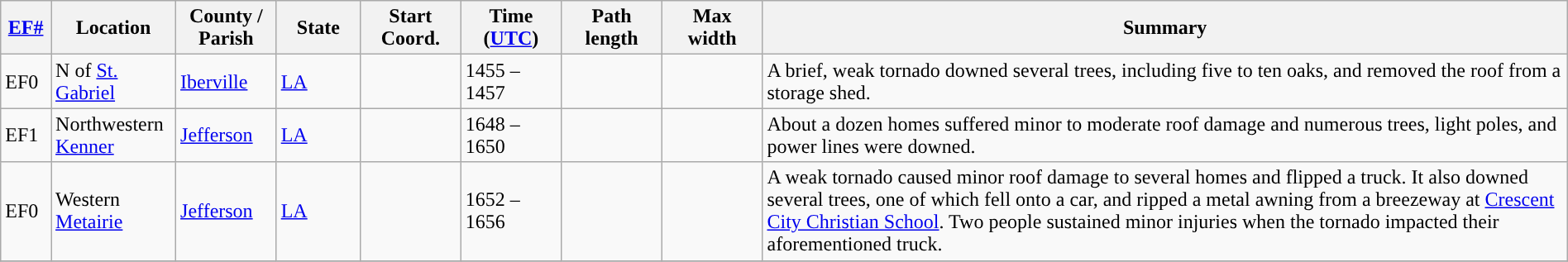<table class="wikitable sortable" style="width:100%;">
<tr>
<th scope="col"  style="width:3%; text-align:center;"><a href='#'>EF#</a></th>
<th scope="col"  style="width:7%; text-align:center;" class="unsortable">Location</th>
<th scope="col"  style="width:6%; text-align:center;" class="unsortable">County / Parish</th>
<th scope="col"  style="width:5%; text-align:center;">State</th>
<th scope="col"  style="width:6%; text-align:center;">Start Coord.</th>
<th scope="col"  style="width:6%; text-align:center;">Time (<a href='#'>UTC</a>)</th>
<th scope="col"  style="width:6%; text-align:center;">Path length</th>
<th scope="col"  style="width:6%; text-align:center;">Max width</th>
<th scope="col" class="unsortable" style="width:48%; text-align:center;">Summary</th>
</tr>
<tr>
<td>EF0</td>
<td>N of <a href='#'>St. Gabriel</a></td>
<td><a href='#'>Iberville</a></td>
<td><a href='#'>LA</a></td>
<td></td>
<td>1455 – 1457</td>
<td></td>
<td></td>
<td>A brief, weak tornado downed several trees, including five to ten oaks, and removed the roof from a storage shed.</td>
</tr>
<tr>
<td>EF1</td>
<td>Northwestern <a href='#'>Kenner</a></td>
<td><a href='#'>Jefferson</a></td>
<td><a href='#'>LA</a></td>
<td></td>
<td>1648 – 1650</td>
<td></td>
<td></td>
<td>About a dozen homes suffered minor to moderate roof damage and numerous trees, light poles, and power lines were downed.</td>
</tr>
<tr>
<td>EF0</td>
<td>Western <a href='#'>Metairie</a></td>
<td><a href='#'>Jefferson</a></td>
<td><a href='#'>LA</a></td>
<td></td>
<td>1652 – 1656</td>
<td></td>
<td></td>
<td>A weak tornado caused minor roof damage to several homes and flipped a truck. It also downed several trees, one of which fell onto a car, and ripped a metal awning from a breezeway at <a href='#'>Crescent City Christian School</a>. Two people sustained minor injuries when the tornado impacted their aforementioned truck.</td>
</tr>
<tr>
</tr>
</table>
